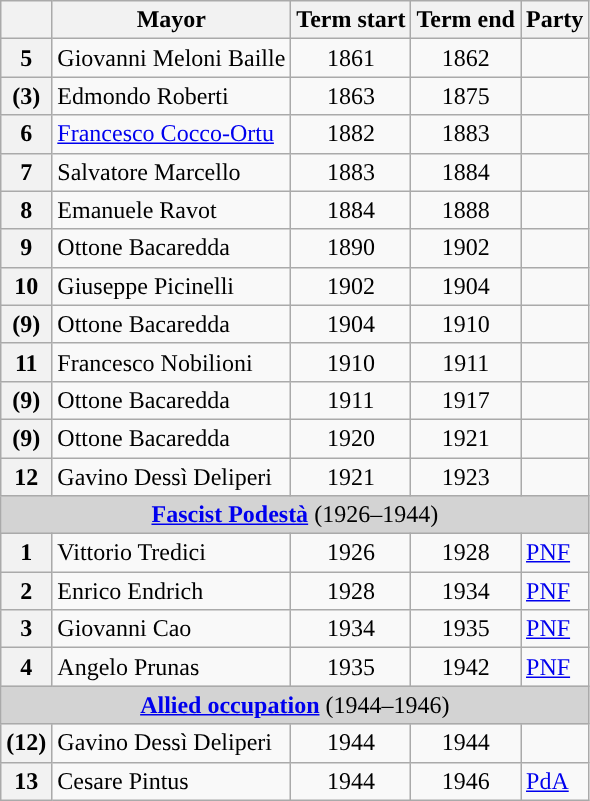<table class="wikitable">
<tr>
<th class=unsortable> </th>
<th>Mayor</th>
<th>Term start</th>
<th>Term end</th>
<th>Party</th>
</tr>
<tr>
<th rowspan=1 style="background:">5</th>
<td>Giovanni Meloni Baille</td>
<td align=center>1861</td>
<td align=center>1862</td>
<td></td>
</tr>
<tr>
<th rowspan=1 style="background:">(3)</th>
<td>Edmondo Roberti</td>
<td align=center>1863</td>
<td align=center>1875</td>
<td></td>
</tr>
<tr>
<th rowspan=1 style="background:">6</th>
<td><a href='#'>Francesco Cocco-Ortu</a></td>
<td align=center>1882</td>
<td align=center>1883</td>
<td></td>
</tr>
<tr>
<th rowspan=1 style="background:">7</th>
<td>Salvatore Marcello</td>
<td align=center>1883</td>
<td align=center>1884</td>
<td></td>
</tr>
<tr>
<th rowspan=1 style="background:">8</th>
<td>Emanuele Ravot</td>
<td align=center>1884</td>
<td align=center>1888</td>
<td></td>
</tr>
<tr>
<th rowspan=1 style="background:">9</th>
<td>Ottone Bacaredda</td>
<td align=center>1890</td>
<td align=center>1902</td>
<td></td>
</tr>
<tr>
<th rowspan=1 style="background:">10</th>
<td>Giuseppe Picinelli</td>
<td align=center>1902</td>
<td align=center>1904</td>
<td></td>
</tr>
<tr>
<th rowspan=1 style="background:">(9)</th>
<td>Ottone Bacaredda</td>
<td align=center>1904</td>
<td align=center>1910</td>
<td></td>
</tr>
<tr>
<th rowspan=1 style="background:">11</th>
<td>Francesco Nobilioni</td>
<td align=center>1910</td>
<td align=center>1911</td>
<td></td>
</tr>
<tr>
<th rowspan=1 style="background:">(9)</th>
<td>Ottone Bacaredda</td>
<td align=center>1911</td>
<td align=center>1917</td>
<td></td>
</tr>
<tr>
<th rowspan=1 style="background:">(9)</th>
<td>Ottone Bacaredda</td>
<td align=center>1920</td>
<td align=center>1921</td>
<td></td>
</tr>
<tr>
<th rowspan=1 style="background:">12</th>
<td>Gavino Dessì Deliperi</td>
<td align=center>1921</td>
<td align=center>1923</td>
<td></td>
</tr>
<tr>
<td colspan="8" bgcolor="lightgrey" align=center><strong><a href='#'>Fascist Podestà</a></strong> (1926–1944)</td>
</tr>
<tr>
<th rowspan=1 style="background:">1</th>
<td>Vittorio Tredici</td>
<td align=center>1926</td>
<td align=center>1928</td>
<td><a href='#'>PNF</a></td>
</tr>
<tr>
<th rowspan=1 style="background:">2</th>
<td>Enrico Endrich</td>
<td align=center>1928</td>
<td align=center>1934</td>
<td><a href='#'>PNF</a></td>
</tr>
<tr>
<th rowspan=1 style="background:">3</th>
<td>Giovanni Cao</td>
<td align=center>1934</td>
<td align=center>1935</td>
<td><a href='#'>PNF</a></td>
</tr>
<tr>
<th rowspan=1 style="background:">4</th>
<td>Angelo Prunas</td>
<td align=center>1935</td>
<td align=center>1942</td>
<td><a href='#'>PNF</a></td>
</tr>
<tr>
<td colspan="8" bgcolor="lightgrey" align=center><strong><a href='#'>Allied occupation</a></strong> (1944–1946)</td>
</tr>
<tr>
<th rowspan=1 style="background:">(12)</th>
<td>Gavino Dessì Deliperi</td>
<td align=center>1944</td>
<td align=center>1944</td>
<td></td>
</tr>
<tr>
<th rowspan=1 style="background:">13</th>
<td>Cesare Pintus</td>
<td align=center>1944</td>
<td align=center>1946</td>
<td><a href='#'>PdA</a></td>
</tr>
</table>
